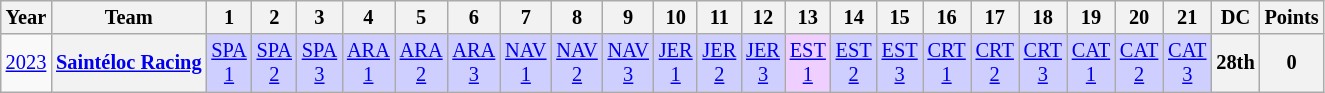<table class="wikitable" style="text-align:center; font-size:85%">
<tr>
<th>Year</th>
<th>Team</th>
<th>1</th>
<th>2</th>
<th>3</th>
<th>4</th>
<th>5</th>
<th>6</th>
<th>7</th>
<th>8</th>
<th>9</th>
<th>10</th>
<th>11</th>
<th>12</th>
<th>13</th>
<th>14</th>
<th>15</th>
<th>16</th>
<th>17</th>
<th>18</th>
<th>19</th>
<th>20</th>
<th>21</th>
<th>DC</th>
<th>Points</th>
</tr>
<tr>
<td><a href='#'>2023</a></td>
<th nowrap><a href='#'>Saintéloc Racing</a></th>
<td style="background:#CFCFFF;"><a href='#'>SPA<br>1</a><br></td>
<td style="background:#CFCFFF;"><a href='#'>SPA<br>2</a><br></td>
<td style="background:#CFCFFF;"><a href='#'>SPA<br>3</a><br></td>
<td style="background:#CFCFFF;"><a href='#'>ARA<br>1</a><br></td>
<td style="background:#CFCFFF;"><a href='#'>ARA<br>2</a><br></td>
<td style="background:#CFCFFF;"><a href='#'>ARA<br>3</a><br></td>
<td style="background:#CFCFFF;"><a href='#'>NAV<br>1</a><br></td>
<td style="background:#CFCFFF;"><a href='#'>NAV<br>2</a><br></td>
<td style="background:#CFCFFF;"><a href='#'>NAV<br>3</a><br></td>
<td style="background:#CFCFFF;"><a href='#'>JER<br>1</a><br></td>
<td style="background:#CFCFFF;"><a href='#'>JER<br>2</a><br></td>
<td style="background:#CFCFFF;"><a href='#'>JER<br>3</a><br></td>
<td style="background:#EFCFFF;"><a href='#'>EST<br>1</a><br></td>
<td style="background:#CFCFFF;"><a href='#'>EST<br>2</a><br></td>
<td style="background:#CFCFFF;"><a href='#'>EST<br>3</a><br></td>
<td style="background:#CFCFFF;"><a href='#'>CRT<br>1</a><br></td>
<td style="background:#CFCFFF;"><a href='#'>CRT<br>2</a><br></td>
<td style="background:#CFCFFF;"><a href='#'>CRT<br>3</a><br></td>
<td style="background:#CFCFFF;"><a href='#'>CAT<br>1</a><br></td>
<td style="background:#CFCFFF;"><a href='#'>CAT<br>2</a><br></td>
<td style="background:#CFCFFF;"><a href='#'>CAT<br>3</a><br></td>
<th>28th</th>
<th>0</th>
</tr>
</table>
